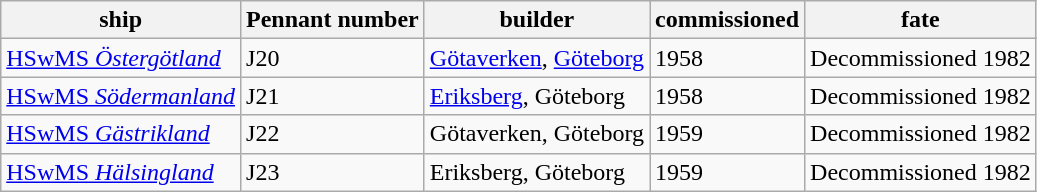<table class="wikitable">
<tr>
<th>ship</th>
<th>Pennant number</th>
<th>builder</th>
<th>commissioned</th>
<th>fate</th>
</tr>
<tr>
<td><a href='#'>HSwMS <em>Östergötland</em></a></td>
<td>J20</td>
<td><a href='#'>Götaverken</a>, <a href='#'>Göteborg</a></td>
<td>1958</td>
<td>Decommissioned 1982</td>
</tr>
<tr>
<td><a href='#'>HSwMS <em>Södermanland</em></a></td>
<td>J21</td>
<td><a href='#'>Eriksberg</a>, Göteborg</td>
<td>1958</td>
<td>Decommissioned 1982</td>
</tr>
<tr>
<td><a href='#'>HSwMS <em>Gästrikland</em></a></td>
<td>J22</td>
<td>Götaverken, Göteborg</td>
<td>1959</td>
<td>Decommissioned 1982</td>
</tr>
<tr>
<td><a href='#'>HSwMS <em>Hälsingland</em></a></td>
<td>J23</td>
<td>Eriksberg, Göteborg</td>
<td>1959</td>
<td>Decommissioned 1982</td>
</tr>
</table>
